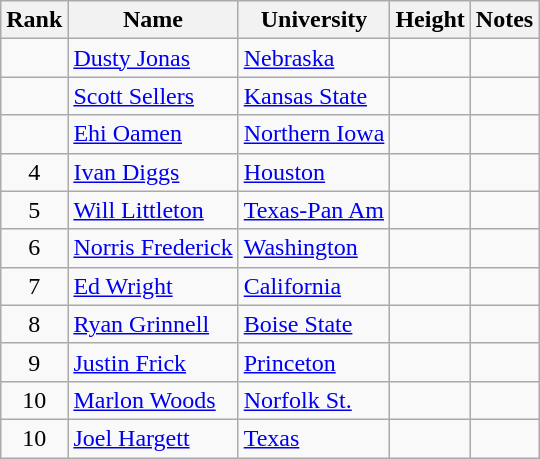<table class="wikitable sortable" style="text-align:center">
<tr>
<th>Rank</th>
<th>Name</th>
<th>University</th>
<th>Height</th>
<th>Notes</th>
</tr>
<tr>
<td></td>
<td align=left><a href='#'>Dusty Jonas</a></td>
<td align=left><a href='#'>Nebraska</a></td>
<td></td>
<td></td>
</tr>
<tr>
<td></td>
<td align=left><a href='#'>Scott Sellers</a></td>
<td align=left><a href='#'>Kansas State</a></td>
<td></td>
<td></td>
</tr>
<tr>
<td></td>
<td align=left><a href='#'>Ehi Oamen</a></td>
<td align="left"><a href='#'>Northern Iowa</a></td>
<td></td>
<td></td>
</tr>
<tr>
<td>4</td>
<td align=left><a href='#'>Ivan Diggs</a></td>
<td align="left"><a href='#'>Houston</a></td>
<td></td>
<td></td>
</tr>
<tr>
<td>5</td>
<td align=left><a href='#'>Will Littleton</a></td>
<td align="left"><a href='#'>Texas-Pan Am</a></td>
<td></td>
<td></td>
</tr>
<tr>
<td>6</td>
<td align=left><a href='#'>Norris Frederick</a></td>
<td align="left"><a href='#'>Washington</a></td>
<td></td>
<td></td>
</tr>
<tr>
<td>7</td>
<td align=left><a href='#'>Ed Wright</a></td>
<td align="left"><a href='#'>California</a></td>
<td></td>
<td></td>
</tr>
<tr>
<td>8</td>
<td align=left><a href='#'>Ryan Grinnell</a></td>
<td align="left"><a href='#'>Boise State</a></td>
<td></td>
<td></td>
</tr>
<tr>
<td>9</td>
<td align=left><a href='#'>Justin Frick</a></td>
<td align="left"><a href='#'>Princeton</a></td>
<td></td>
<td></td>
</tr>
<tr>
<td>10</td>
<td align=left><a href='#'>Marlon Woods</a></td>
<td align="left"><a href='#'>Norfolk St.</a></td>
<td></td>
<td></td>
</tr>
<tr>
<td>10</td>
<td align=left><a href='#'>Joel Hargett</a></td>
<td align="left"><a href='#'>Texas</a></td>
<td></td>
<td></td>
</tr>
</table>
